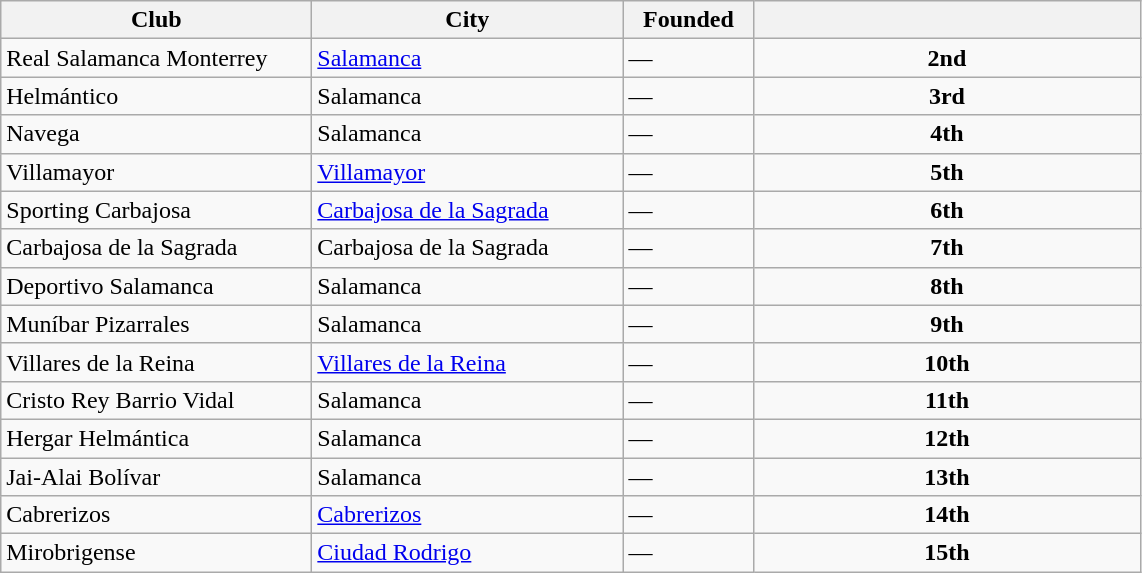<table class="wikitable sortable">
<tr>
<th width=200>Club</th>
<th width=200>City</th>
<th width=80>Founded</th>
<th width=250></th>
</tr>
<tr>
<td>Real Salamanca Monterrey</td>
<td><a href='#'>Salamanca</a></td>
<td>—</td>
<td align=center><strong>2nd</strong></td>
</tr>
<tr>
<td>Helmántico</td>
<td>Salamanca</td>
<td>—</td>
<td align=center><strong>3rd</strong></td>
</tr>
<tr>
<td>Navega</td>
<td>Salamanca</td>
<td>—</td>
<td align=center><strong>4th</strong></td>
</tr>
<tr>
<td>Villamayor</td>
<td><a href='#'>Villamayor</a></td>
<td>—</td>
<td align=center><strong>5th</strong></td>
</tr>
<tr>
<td>Sporting Carbajosa</td>
<td><a href='#'>Carbajosa de la Sagrada</a></td>
<td>—</td>
<td align=center><strong>6th</strong></td>
</tr>
<tr>
<td>Carbajosa de la Sagrada</td>
<td>Carbajosa de la Sagrada</td>
<td>—</td>
<td align=center><strong>7th</strong></td>
</tr>
<tr>
<td>Deportivo Salamanca</td>
<td>Salamanca</td>
<td>—</td>
<td align=center><strong>8th</strong></td>
</tr>
<tr>
<td>Muníbar Pizarrales</td>
<td>Salamanca</td>
<td>—</td>
<td align=center><strong>9th</strong></td>
</tr>
<tr>
<td>Villares de la Reina</td>
<td><a href='#'>Villares de la Reina</a></td>
<td>—</td>
<td align=center><strong>10th</strong></td>
</tr>
<tr>
<td>Cristo Rey Barrio Vidal</td>
<td>Salamanca</td>
<td>—</td>
<td align=center><strong>11th</strong></td>
</tr>
<tr>
<td>Hergar Helmántica</td>
<td>Salamanca</td>
<td>—</td>
<td align=center><strong>12th</strong></td>
</tr>
<tr>
<td>Jai-Alai Bolívar</td>
<td>Salamanca</td>
<td>—</td>
<td align=center><strong>13th</strong></td>
</tr>
<tr>
<td>Cabrerizos</td>
<td><a href='#'>Cabrerizos</a></td>
<td>—</td>
<td align=center><strong>14th</strong></td>
</tr>
<tr>
<td>Mirobrigense</td>
<td><a href='#'>Ciudad Rodrigo</a></td>
<td>—</td>
<td align=center><strong>15th</strong></td>
</tr>
</table>
